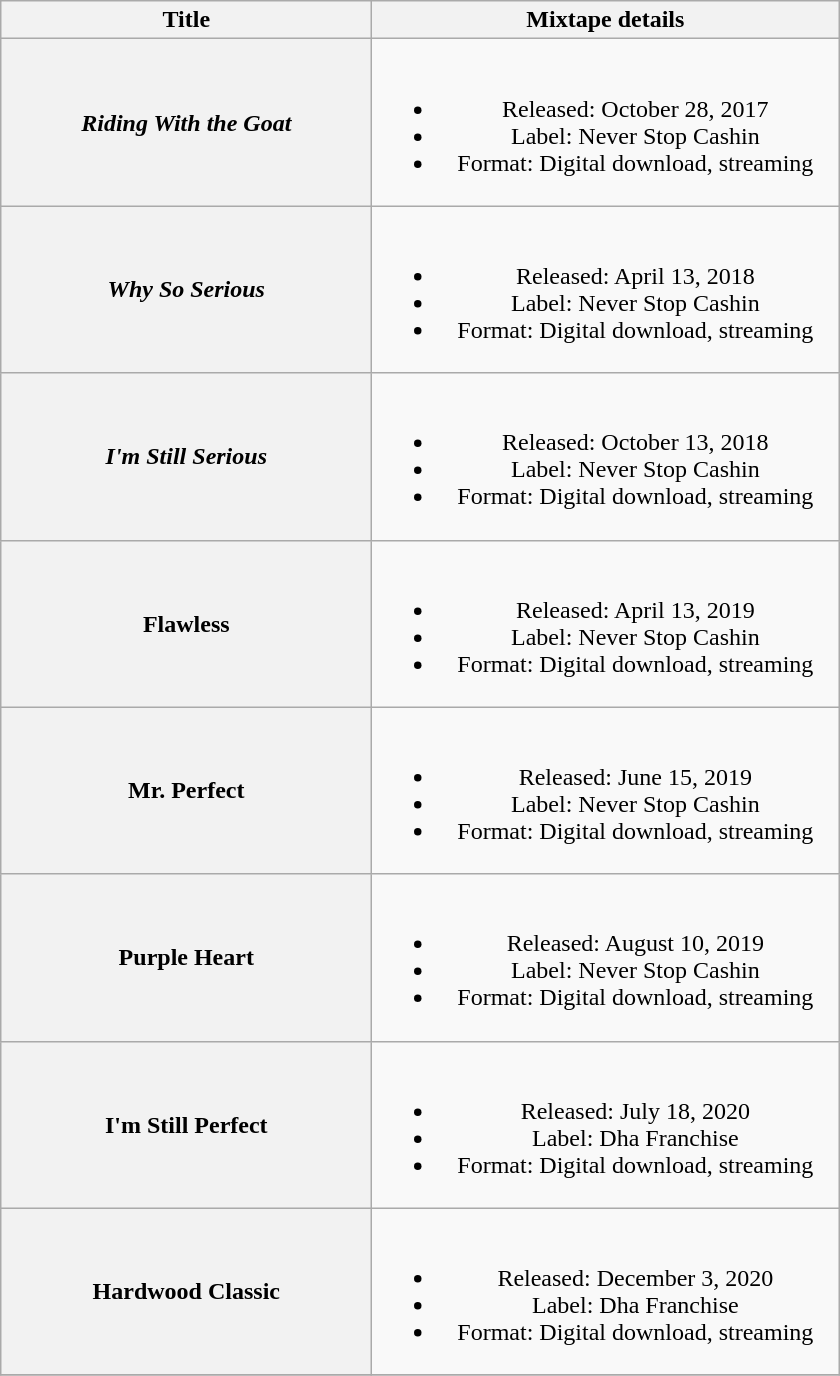<table class="wikitable plainrowheaders" style="text-align:center;">
<tr>
<th scope="col" style="width:15em;">Title</th>
<th scope="col" style="width:19em;">Mixtape details</th>
</tr>
<tr>
<th scope="row"><em>Riding With the Goat</em></th>
<td><br><ul><li>Released: October 28, 2017</li><li>Label: Never Stop Cashin</li><li>Format: Digital download, streaming</li></ul></td>
</tr>
<tr>
<th scope="row"><em>Why So Serious</em></th>
<td><br><ul><li>Released: April 13, 2018</li><li>Label: Never Stop Cashin</li><li>Format: Digital download, streaming</li></ul></td>
</tr>
<tr>
<th scope="row"><em>I'm Still Serious</th>
<td><br><ul><li>Released: October 13, 2018</li><li>Label: Never Stop Cashin</li><li>Format: Digital download, streaming</li></ul></td>
</tr>
<tr>
<th scope="row"></em>Flawless<em></th>
<td><br><ul><li>Released: April 13, 2019</li><li>Label: Never Stop Cashin</li><li>Format: Digital download, streaming</li></ul></td>
</tr>
<tr>
<th scope="row"></em>Mr. Perfect<em></th>
<td><br><ul><li>Released: June 15, 2019</li><li>Label: Never Stop Cashin</li><li>Format: Digital download, streaming</li></ul></td>
</tr>
<tr>
<th scope="row"></em>Purple Heart<em></th>
<td><br><ul><li>Released: August 10, 2019</li><li>Label: Never Stop Cashin</li><li>Format: Digital download, streaming</li></ul></td>
</tr>
<tr>
<th scope="row"></em>I'm Still Perfect<em></th>
<td><br><ul><li>Released: July 18, 2020</li><li>Label: Dha Franchise</li><li>Format: Digital download, streaming</li></ul></td>
</tr>
<tr>
<th scope="row"></em>Hardwood Classic<em></th>
<td><br><ul><li>Released: December 3, 2020</li><li>Label: Dha Franchise</li><li>Format: Digital download, streaming</li></ul></td>
</tr>
<tr>
</tr>
</table>
